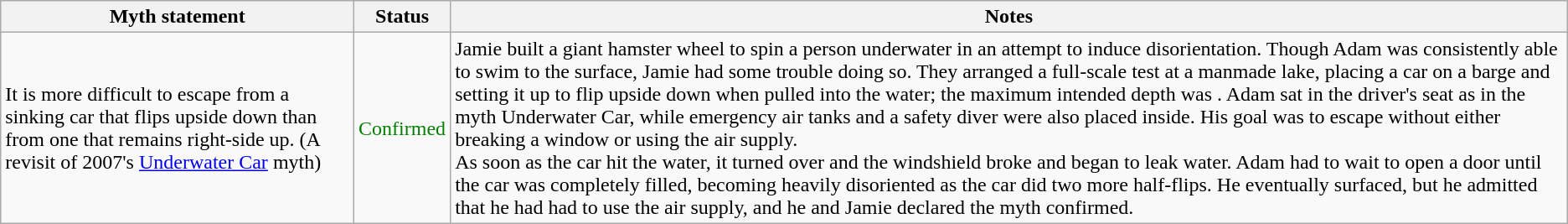<table class="wikitable plainrowheaders">
<tr>
<th>Myth statement</th>
<th>Status</th>
<th>Notes</th>
</tr>
<tr>
<td>It is more difficult to escape from a sinking car that flips upside down than from one that remains right-side up. (A revisit of 2007's <a href='#'>Underwater Car</a> myth)</td>
<td style="color:green">Confirmed</td>
<td>Jamie built a giant hamster wheel to spin a person underwater in an attempt to induce disorientation. Though Adam was consistently able to swim to the surface, Jamie had some trouble doing so. They arranged a full-scale test at a manmade lake, placing a car on a barge and setting it up to flip upside down when pulled into the water; the maximum intended depth was . Adam sat in the driver's seat as in the myth Underwater Car, while emergency air tanks and a safety diver were also placed inside. His goal was to escape without either breaking a window or using the air supply.<br>As soon as the car hit the water, it turned over and the windshield broke and began to leak water. Adam had to wait to open a door until the car was completely filled, becoming heavily disoriented as the car did two more half-flips. He eventually surfaced, but he admitted that he had had to use the air supply, and he and Jamie declared the myth confirmed.</td>
</tr>
</table>
